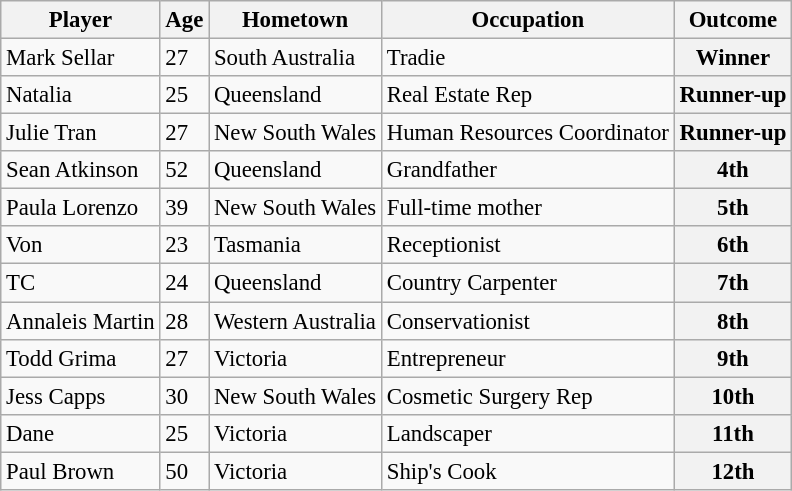<table class="wikitable" style="font-size: 95%;">
<tr>
<th>Player</th>
<th>Age</th>
<th>Hometown</th>
<th>Occupation</th>
<th>Outcome</th>
</tr>
<tr>
<td>Mark Sellar</td>
<td>27</td>
<td>South Australia</td>
<td>Tradie</td>
<th>Winner</th>
</tr>
<tr>
<td>Natalia</td>
<td>25</td>
<td>Queensland</td>
<td>Real Estate Rep</td>
<th>Runner-up</th>
</tr>
<tr>
<td>Julie Tran</td>
<td>27</td>
<td>New South Wales</td>
<td>Human Resources Coordinator</td>
<th>Runner-up</th>
</tr>
<tr>
<td>Sean Atkinson</td>
<td>52</td>
<td>Queensland</td>
<td>Grandfather</td>
<th>4th</th>
</tr>
<tr>
<td>Paula Lorenzo</td>
<td>39</td>
<td>New South Wales</td>
<td>Full-time mother</td>
<th>5th</th>
</tr>
<tr>
<td>Von</td>
<td>23</td>
<td>Tasmania</td>
<td>Receptionist</td>
<th>6th</th>
</tr>
<tr>
<td>TC</td>
<td>24</td>
<td>Queensland</td>
<td>Country Carpenter</td>
<th>7th</th>
</tr>
<tr>
<td>Annaleis Martin</td>
<td>28</td>
<td>Western Australia</td>
<td>Conservationist</td>
<th>8th</th>
</tr>
<tr>
<td>Todd Grima</td>
<td>27</td>
<td>Victoria</td>
<td>Entrepreneur</td>
<th>9th</th>
</tr>
<tr>
<td>Jess Capps</td>
<td>30</td>
<td>New South Wales</td>
<td>Cosmetic Surgery Rep</td>
<th>10th</th>
</tr>
<tr>
<td>Dane</td>
<td>25</td>
<td>Victoria</td>
<td>Landscaper</td>
<th>11th</th>
</tr>
<tr>
<td>Paul Brown</td>
<td>50</td>
<td>Victoria</td>
<td>Ship's Cook</td>
<th>12th</th>
</tr>
</table>
